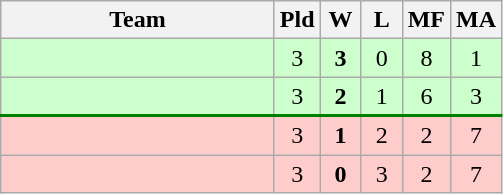<table class=wikitable style="text-align:center">
<tr>
<th width=175>Team</th>
<th width=20>Pld</th>
<th width=20>W</th>
<th width=20>L</th>
<th width=20>MF</th>
<th width=20>MA</th>
</tr>
<tr bgcolor=ccffcc>
<td style="text-align:left"></td>
<td>3</td>
<td><strong>3</strong></td>
<td>0</td>
<td>8</td>
<td>1</td>
</tr>
<tr bgcolor=ccffcc style="border-bottom:2px solid green;">
<td style="text-align:left"></td>
<td>3</td>
<td><strong>2</strong></td>
<td>1</td>
<td>6</td>
<td>3</td>
</tr>
<tr bgcolor=ffcccc>
<td style="text-align:left"></td>
<td>3</td>
<td><strong>1</strong></td>
<td>2</td>
<td>2</td>
<td>7</td>
</tr>
<tr bgcolor=ffcccc>
<td style="text-align:left"></td>
<td>3</td>
<td><strong>0</strong></td>
<td>3</td>
<td>2</td>
<td>7</td>
</tr>
</table>
